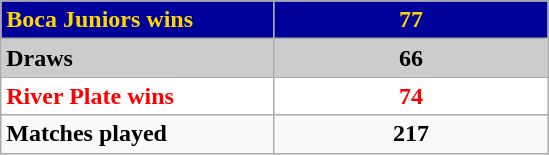<table class="wikitable">
<tr>
<td style="color:gold; background:#00009B"><strong>Boca Juniors wins</strong></td>
<td style="color:gold; background:#00009B" align="center" width=40px><strong>77</strong></td>
</tr>
<tr>
<td style="color:#000000; background:#cccccc"><strong>Draws</strong></td>
<td style="color:#000000; background:#cccccc" align="center" width=40px><strong>66</strong></td>
</tr>
<tr>
<td style="color:#ff0000; background:#ffffff" width=175><strong>River Plate wins</strong></td>
<td style="color:#ff0000; background:#ffffff" width=175 align="center" width=40px><strong>74</strong></td>
</tr>
<tr>
<td><strong>Matches played</strong></td>
<td align="center" width=40px><strong>217</strong></td>
</tr>
</table>
